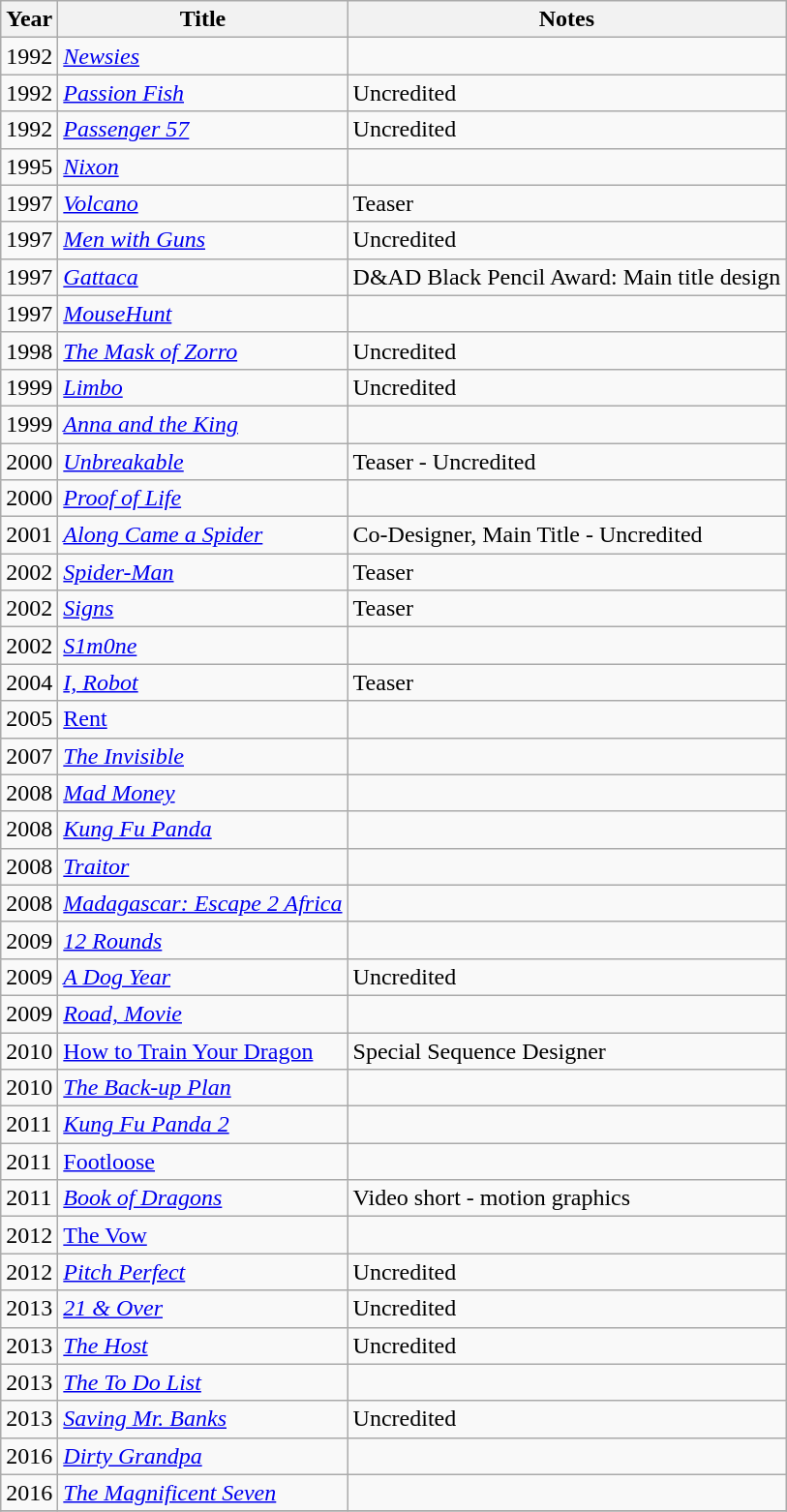<table class="wikitable">
<tr>
<th>Year</th>
<th>Title</th>
<th>Notes</th>
</tr>
<tr>
<td>1992</td>
<td><em><a href='#'>Newsies</a></em></td>
<td></td>
</tr>
<tr>
<td>1992</td>
<td><em><a href='#'>Passion Fish</a></em></td>
<td>Uncredited</td>
</tr>
<tr>
<td>1992</td>
<td><em><a href='#'>Passenger 57</a></em></td>
<td>Uncredited</td>
</tr>
<tr>
<td>1995</td>
<td><a href='#'><em>Nixon</em></a></td>
<td></td>
</tr>
<tr>
<td>1997</td>
<td><a href='#'><em>Volcano</em></a></td>
<td>Teaser</td>
</tr>
<tr>
<td>1997</td>
<td><em><a href='#'>Men with Guns</a></em></td>
<td>Uncredited</td>
</tr>
<tr>
<td>1997</td>
<td><em><a href='#'>Gattaca</a></em></td>
<td>D&AD Black Pencil Award: Main title design</td>
</tr>
<tr>
<td>1997</td>
<td><a href='#'><em>MouseHunt</em></a></td>
<td></td>
</tr>
<tr>
<td>1998</td>
<td><em><a href='#'>The Mask of Zorro</a></em></td>
<td>Uncredited</td>
</tr>
<tr>
<td>1999</td>
<td><a href='#'><em>Limbo</em></a></td>
<td>Uncredited</td>
</tr>
<tr>
<td>1999</td>
<td><em><a href='#'>Anna and the King</a></em></td>
<td></td>
</tr>
<tr>
<td>2000</td>
<td><a href='#'><em>Unbreakable</em></a></td>
<td>Teaser - Uncredited</td>
</tr>
<tr>
<td>2000</td>
<td><em><a href='#'>Proof of Life</a></em></td>
<td></td>
</tr>
<tr>
<td>2001</td>
<td><a href='#'><em>Along Came a Spider</em></a></td>
<td>Co-Designer, Main Title - Uncredited</td>
</tr>
<tr>
<td>2002</td>
<td><a href='#'><em>Spider-Man</em></a></td>
<td>Teaser</td>
</tr>
<tr>
<td>2002</td>
<td><a href='#'><em>Signs</em></a></td>
<td>Teaser</td>
</tr>
<tr>
<td>2002</td>
<td><a href='#'><em>S1m0ne</em></a></td>
<td></td>
</tr>
<tr>
<td>2004</td>
<td><a href='#'><em>I, Robot</em></a></td>
<td>Teaser</td>
</tr>
<tr>
<td>2005</td>
<td><a href='#'>Rent</a></td>
<td></td>
</tr>
<tr>
<td>2007</td>
<td><a href='#'><em>The Invisible</em></a></td>
<td></td>
</tr>
<tr>
<td>2008</td>
<td><a href='#'><em>Mad Money</em></a></td>
<td></td>
</tr>
<tr>
<td>2008</td>
<td><em><a href='#'>Kung Fu Panda</a></em></td>
<td></td>
</tr>
<tr>
<td>2008</td>
<td><a href='#'><em>Traitor</em></a></td>
<td></td>
</tr>
<tr>
<td>2008</td>
<td><em><a href='#'>Madagascar: Escape 2 Africa</a></em></td>
<td></td>
</tr>
<tr>
<td>2009</td>
<td><a href='#'><em>12 Rounds</em></a></td>
<td></td>
</tr>
<tr>
<td>2009</td>
<td><em><a href='#'>A Dog Year</a></em></td>
<td>Uncredited</td>
</tr>
<tr>
<td>2009</td>
<td><em><a href='#'>Road, Movie</a></em></td>
<td></td>
</tr>
<tr>
<td>2010</td>
<td><a href='#'>How to Train Your Dragon</a></td>
<td>Special Sequence Designer</td>
</tr>
<tr>
<td>2010</td>
<td><em><a href='#'>The Back-up Plan</a></em></td>
<td></td>
</tr>
<tr>
<td>2011</td>
<td><em><a href='#'>Kung Fu Panda 2</a></em></td>
<td></td>
</tr>
<tr>
<td>2011</td>
<td><a href='#'>Footloose</a></td>
<td></td>
</tr>
<tr>
<td>2011</td>
<td><em><a href='#'>Book of Dragons</a></em></td>
<td>Video short - motion graphics</td>
</tr>
<tr>
<td>2012</td>
<td><a href='#'>The Vow</a></td>
<td></td>
</tr>
<tr>
<td>2012</td>
<td><em><a href='#'>Pitch Perfect</a></em></td>
<td>Uncredited</td>
</tr>
<tr>
<td>2013</td>
<td><a href='#'><em>21 & Over</em></a></td>
<td>Uncredited</td>
</tr>
<tr>
<td>2013</td>
<td><a href='#'><em>The Host</em></a></td>
<td>Uncredited</td>
</tr>
<tr>
<td>2013</td>
<td><em><a href='#'>The To Do List</a></em></td>
<td></td>
</tr>
<tr>
<td>2013</td>
<td><em><a href='#'>Saving Mr. Banks</a></em></td>
<td>Uncredited</td>
</tr>
<tr>
<td>2016</td>
<td><em><a href='#'>Dirty Grandpa</a></em></td>
<td></td>
</tr>
<tr>
<td>2016</td>
<td><a href='#'><em>The Magnificent Seven</em></a></td>
<td></td>
</tr>
<tr>
</tr>
</table>
